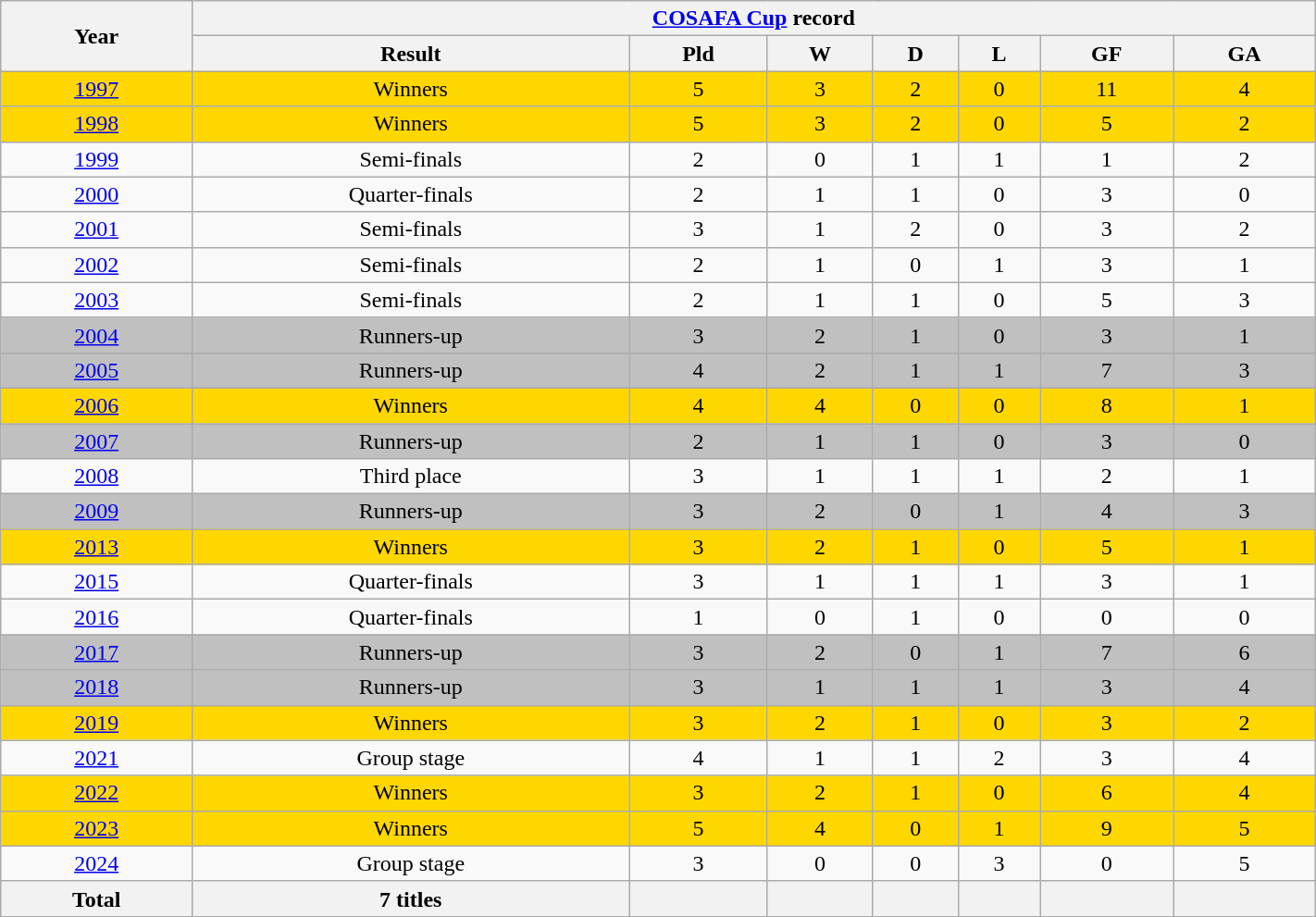<table class="wikitable" style="text-align: center; width:75%;">
<tr>
<th rowspan="2">Year</th>
<th colspan="7"><a href='#'>COSAFA Cup</a> record</th>
</tr>
<tr>
<th>Result</th>
<th>Pld</th>
<th>W</th>
<th>D</th>
<th>L</th>
<th>GF</th>
<th>GA</th>
</tr>
<tr bgcolor="gold">
<td><a href='#'>1997</a></td>
<td>Winners</td>
<td>5</td>
<td>3</td>
<td>2</td>
<td>0</td>
<td>11</td>
<td>4</td>
</tr>
<tr bgcolor="gold">
<td><a href='#'>1998</a></td>
<td>Winners</td>
<td>5</td>
<td>3</td>
<td>2</td>
<td>0</td>
<td>5</td>
<td>2</td>
</tr>
<tr>
<td><a href='#'>1999</a></td>
<td>Semi-finals</td>
<td>2</td>
<td>0</td>
<td>1</td>
<td>1</td>
<td>1</td>
<td>2</td>
</tr>
<tr>
<td><a href='#'>2000</a></td>
<td>Quarter-finals</td>
<td>2</td>
<td>1</td>
<td>1</td>
<td>0</td>
<td>3</td>
<td>0</td>
</tr>
<tr>
<td><a href='#'>2001</a></td>
<td>Semi-finals</td>
<td>3</td>
<td>1</td>
<td>2</td>
<td>0</td>
<td>3</td>
<td>2</td>
</tr>
<tr>
<td><a href='#'>2002</a></td>
<td>Semi-finals</td>
<td>2</td>
<td>1</td>
<td>0</td>
<td>1</td>
<td>3</td>
<td>1</td>
</tr>
<tr>
<td><a href='#'>2003</a></td>
<td>Semi-finals</td>
<td>2</td>
<td>1</td>
<td>1</td>
<td>0</td>
<td>5</td>
<td>3</td>
</tr>
<tr bgcolor="silver">
<td><a href='#'>2004</a></td>
<td>Runners-up</td>
<td>3</td>
<td>2</td>
<td>1</td>
<td>0</td>
<td>3</td>
<td>1</td>
</tr>
<tr bgcolor="silver">
<td><a href='#'>2005</a></td>
<td>Runners-up</td>
<td>4</td>
<td>2</td>
<td>1</td>
<td>1</td>
<td>7</td>
<td>3</td>
</tr>
<tr bgcolor="gold">
<td><a href='#'>2006</a></td>
<td>Winners</td>
<td>4</td>
<td>4</td>
<td>0</td>
<td>0</td>
<td>8</td>
<td>1</td>
</tr>
<tr bgcolor="silver">
<td><a href='#'>2007</a></td>
<td>Runners-up</td>
<td>2</td>
<td>1</td>
<td>1</td>
<td>0</td>
<td>3</td>
<td>0</td>
</tr>
<tr>
<td> <a href='#'>2008</a></td>
<td>Third place</td>
<td>3</td>
<td>1</td>
<td>1</td>
<td>1</td>
<td>2</td>
<td>1</td>
</tr>
<tr bgcolor="silver">
<td> <a href='#'>2009</a></td>
<td>Runners-up</td>
<td>3</td>
<td>2</td>
<td>0</td>
<td>1</td>
<td>4</td>
<td>3</td>
</tr>
<tr bgcolor="gold">
<td> <a href='#'>2013</a></td>
<td>Winners</td>
<td>3</td>
<td>2</td>
<td>1</td>
<td>0</td>
<td>5</td>
<td>1</td>
</tr>
<tr>
<td> <a href='#'>2015</a></td>
<td>Quarter-finals</td>
<td>3</td>
<td>1</td>
<td>1</td>
<td>1</td>
<td>3</td>
<td>1</td>
</tr>
<tr>
<td> <a href='#'>2016</a></td>
<td>Quarter-finals</td>
<td>1</td>
<td>0</td>
<td>1</td>
<td>0</td>
<td>0</td>
<td>0</td>
</tr>
<tr bgcolor="silver">
<td> <a href='#'>2017</a></td>
<td>Runners-up</td>
<td>3</td>
<td>2</td>
<td>0</td>
<td>1</td>
<td>7</td>
<td>6</td>
</tr>
<tr bgcolor="silver">
<td> <a href='#'>2018</a></td>
<td>Runners-up</td>
<td>3</td>
<td>1</td>
<td>1</td>
<td>1</td>
<td>3</td>
<td>4</td>
</tr>
<tr bgcolor="gold">
<td> <a href='#'>2019</a></td>
<td>Winners</td>
<td>3</td>
<td>2</td>
<td>1</td>
<td>0</td>
<td>3</td>
<td>2</td>
</tr>
<tr>
<td> <a href='#'>2021</a></td>
<td>Group stage</td>
<td>4</td>
<td>1</td>
<td>1</td>
<td>2</td>
<td>3</td>
<td>4</td>
</tr>
<tr bgcolor="gold">
<td> <a href='#'>2022</a></td>
<td>Winners</td>
<td>3</td>
<td>2</td>
<td>1</td>
<td>0</td>
<td>6</td>
<td>4</td>
</tr>
<tr bgcolor="gold">
<td> <a href='#'>2023</a></td>
<td>Winners</td>
<td>5</td>
<td>4</td>
<td>0</td>
<td>1</td>
<td>9</td>
<td>5</td>
</tr>
<tr>
<td> <a href='#'>2024</a></td>
<td>Group stage</td>
<td>3</td>
<td>0</td>
<td>0</td>
<td>3</td>
<td>0</td>
<td>5</td>
</tr>
<tr>
<th>Total</th>
<th>7 titles</th>
<th></th>
<th></th>
<th></th>
<th></th>
<th></th>
<th></th>
</tr>
</table>
